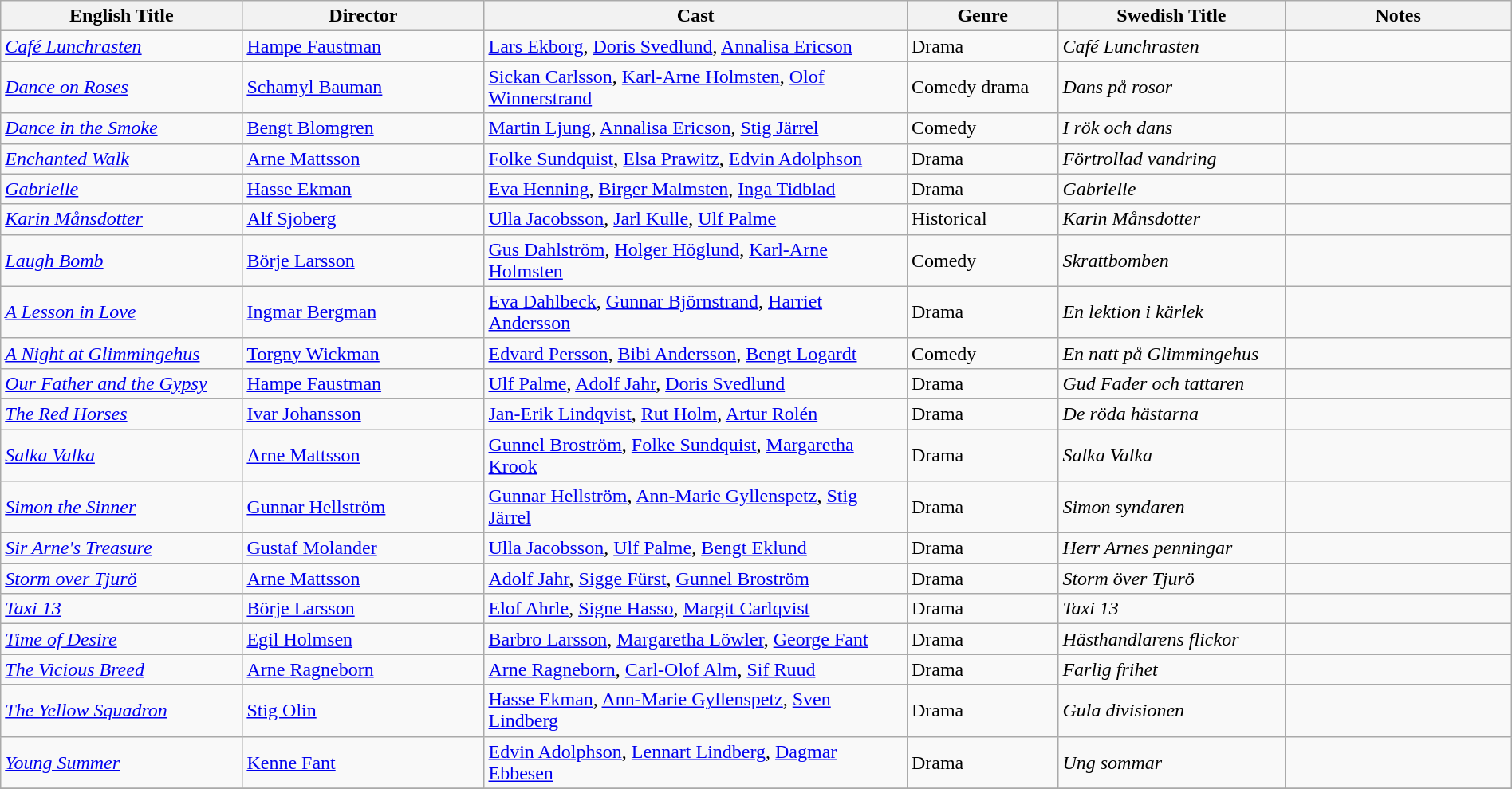<table class="wikitable" style="width:100%;">
<tr>
<th style="width:16%;">English Title</th>
<th style="width:16%;">Director</th>
<th style="width:28%;">Cast</th>
<th style="width:10%;">Genre</th>
<th style="width:15%;">Swedish Title</th>
<th style="width:15%;">Notes</th>
</tr>
<tr>
<td><em><a href='#'>Café Lunchrasten</a></em></td>
<td><a href='#'>Hampe Faustman</a></td>
<td><a href='#'>Lars Ekborg</a>, <a href='#'>Doris Svedlund</a>, <a href='#'>Annalisa Ericson</a></td>
<td>Drama</td>
<td><em>Café Lunchrasten</em></td>
<td></td>
</tr>
<tr>
<td><em><a href='#'>Dance on Roses</a></em></td>
<td><a href='#'>Schamyl Bauman</a></td>
<td><a href='#'>Sickan Carlsson</a>, <a href='#'>Karl-Arne Holmsten</a>, <a href='#'>Olof Winnerstrand</a></td>
<td>Comedy drama</td>
<td><em>Dans på rosor</em></td>
<td></td>
</tr>
<tr>
<td><em><a href='#'>Dance in the Smoke</a></em></td>
<td><a href='#'>Bengt Blomgren</a></td>
<td><a href='#'>Martin Ljung</a>, <a href='#'>Annalisa Ericson</a>, <a href='#'>Stig Järrel</a></td>
<td>Comedy</td>
<td><em>I rök och dans</em></td>
<td></td>
</tr>
<tr>
<td><em><a href='#'>Enchanted Walk</a></em></td>
<td><a href='#'>Arne Mattsson</a></td>
<td><a href='#'>Folke Sundquist</a>, <a href='#'>Elsa Prawitz</a>, <a href='#'>Edvin Adolphson</a></td>
<td>Drama</td>
<td><em>Förtrollad vandring</em></td>
<td></td>
</tr>
<tr>
<td><em><a href='#'>Gabrielle</a></em></td>
<td><a href='#'>Hasse Ekman</a></td>
<td><a href='#'>Eva Henning</a>, <a href='#'>Birger Malmsten</a>, <a href='#'>Inga Tidblad</a></td>
<td>Drama</td>
<td><em>Gabrielle </em></td>
<td></td>
</tr>
<tr>
<td><em><a href='#'>Karin Månsdotter</a></em></td>
<td><a href='#'>Alf Sjoberg</a></td>
<td><a href='#'>Ulla Jacobsson</a>, <a href='#'>Jarl Kulle</a>, <a href='#'>Ulf Palme</a></td>
<td>Historical</td>
<td><em>Karin Månsdotter</em></td>
<td></td>
</tr>
<tr>
<td><em><a href='#'>Laugh Bomb</a></em></td>
<td><a href='#'>Börje Larsson</a></td>
<td><a href='#'>Gus Dahlström</a>, <a href='#'>Holger Höglund</a>, <a href='#'>Karl-Arne Holmsten</a></td>
<td>Comedy</td>
<td><em>Skrattbomben</em></td>
<td></td>
</tr>
<tr>
<td><em><a href='#'>A Lesson in Love</a></em></td>
<td><a href='#'>Ingmar Bergman</a></td>
<td><a href='#'>Eva Dahlbeck</a>, <a href='#'>Gunnar Björnstrand</a>, <a href='#'>Harriet Andersson</a></td>
<td>Drama</td>
<td><em>En lektion i kärlek</em></td>
<td></td>
</tr>
<tr>
<td><em><a href='#'>A Night at Glimmingehus</a></em></td>
<td><a href='#'>Torgny Wickman</a></td>
<td><a href='#'>Edvard Persson</a>, <a href='#'>Bibi Andersson</a>, <a href='#'>Bengt Logardt</a></td>
<td>Comedy</td>
<td><em>En natt på Glimmingehus</em></td>
<td></td>
</tr>
<tr>
<td><em><a href='#'>Our Father and the Gypsy</a></em></td>
<td><a href='#'>Hampe Faustman</a></td>
<td><a href='#'>Ulf Palme</a>, <a href='#'>Adolf Jahr</a>, <a href='#'>Doris Svedlund</a></td>
<td>Drama</td>
<td><em> Gud Fader och tattaren</em></td>
<td></td>
</tr>
<tr>
<td><em><a href='#'>The Red Horses</a></em></td>
<td><a href='#'>Ivar Johansson</a></td>
<td><a href='#'>Jan-Erik Lindqvist</a>, <a href='#'>Rut Holm</a>, <a href='#'>Artur Rolén</a></td>
<td>Drama</td>
<td><em>De röda hästarna</em></td>
<td></td>
</tr>
<tr>
<td><em><a href='#'>Salka Valka</a></em></td>
<td><a href='#'>Arne Mattsson</a></td>
<td><a href='#'>Gunnel Broström</a>, <a href='#'>Folke Sundquist</a>, <a href='#'>Margaretha Krook</a></td>
<td>Drama</td>
<td><em>Salka Valka</em></td>
<td></td>
</tr>
<tr>
<td><em><a href='#'>Simon the Sinner</a></em></td>
<td><a href='#'>Gunnar Hellström</a></td>
<td><a href='#'>Gunnar Hellström</a>, <a href='#'>Ann-Marie Gyllenspetz</a>, <a href='#'>Stig Järrel</a></td>
<td>Drama</td>
<td><em>Simon syndaren</em></td>
<td></td>
</tr>
<tr>
<td><em><a href='#'>Sir Arne's Treasure</a></em></td>
<td><a href='#'>Gustaf Molander</a></td>
<td><a href='#'>Ulla Jacobsson</a>, <a href='#'>Ulf Palme</a>, <a href='#'>Bengt Eklund</a></td>
<td>Drama</td>
<td><em>Herr Arnes penningar</em></td>
<td></td>
</tr>
<tr>
<td><em><a href='#'>Storm over Tjurö</a></em></td>
<td><a href='#'>Arne Mattsson</a></td>
<td><a href='#'>Adolf Jahr</a>, <a href='#'>Sigge Fürst</a>, <a href='#'>Gunnel Broström</a></td>
<td>Drama</td>
<td><em>Storm över Tjurö</em></td>
<td></td>
</tr>
<tr>
<td><em><a href='#'>Taxi 13</a></em></td>
<td><a href='#'>Börje Larsson</a></td>
<td><a href='#'>Elof Ahrle</a>, <a href='#'>Signe Hasso</a>, <a href='#'>Margit Carlqvist</a></td>
<td>Drama</td>
<td><em>Taxi 13</em></td>
<td></td>
</tr>
<tr>
<td><em><a href='#'>Time of Desire</a></em></td>
<td><a href='#'>Egil Holmsen</a></td>
<td><a href='#'>Barbro Larsson</a>, <a href='#'>Margaretha Löwler</a>, <a href='#'>George Fant</a></td>
<td>Drama</td>
<td><em>Hästhandlarens flickor</em></td>
<td></td>
</tr>
<tr>
<td><em><a href='#'>The Vicious Breed</a></em></td>
<td><a href='#'>Arne Ragneborn</a></td>
<td><a href='#'>Arne Ragneborn</a>, <a href='#'>Carl-Olof Alm</a>, <a href='#'>Sif Ruud</a></td>
<td>Drama</td>
<td><em>Farlig frihet</em></td>
<td></td>
</tr>
<tr>
<td><em><a href='#'>The Yellow Squadron</a></em></td>
<td><a href='#'>Stig Olin</a></td>
<td><a href='#'>Hasse Ekman</a>, <a href='#'>Ann-Marie Gyllenspetz</a>, <a href='#'>Sven Lindberg</a></td>
<td>Drama</td>
<td><em>Gula divisionen</em></td>
<td></td>
</tr>
<tr>
<td><em><a href='#'>Young Summer</a></em></td>
<td><a href='#'>Kenne Fant</a></td>
<td><a href='#'>Edvin Adolphson</a>, <a href='#'>Lennart Lindberg</a>, <a href='#'>Dagmar Ebbesen</a></td>
<td>Drama</td>
<td><em>Ung sommar</em></td>
<td></td>
</tr>
<tr>
</tr>
</table>
